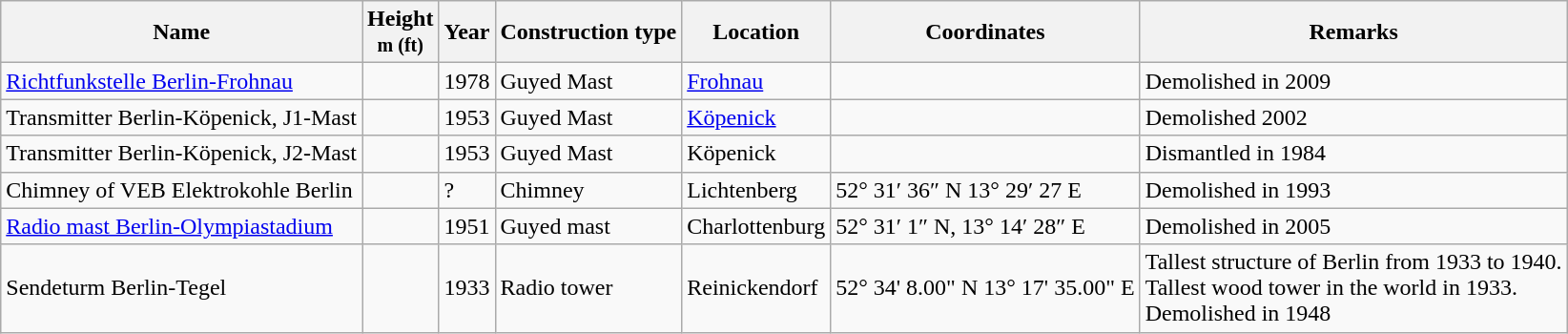<table class="wikitable sortable">
<tr>
<th>Name</th>
<th>Height<br><small>m (ft)</small></th>
<th>Year</th>
<th>Construction type</th>
<th>Location</th>
<th>Coordinates</th>
<th>Remarks</th>
</tr>
<tr>
<td><a href='#'>Richtfunkstelle Berlin-Frohnau</a></td>
<td></td>
<td>1978</td>
<td>Guyed Mast</td>
<td><a href='#'>Frohnau</a></td>
<td></td>
<td>Demolished in 2009</td>
</tr>
<tr>
<td>Transmitter Berlin-Köpenick,  J1-Mast</td>
<td></td>
<td>1953</td>
<td>Guyed Mast</td>
<td><a href='#'>Köpenick</a></td>
<td></td>
<td>Demolished 2002</td>
</tr>
<tr>
<td>Transmitter Berlin-Köpenick, J2-Mast</td>
<td></td>
<td>1953</td>
<td>Guyed Mast</td>
<td>Köpenick</td>
<td></td>
<td>Dismantled in 1984</td>
</tr>
<tr>
<td>Chimney of VEB Elektrokohle Berlin</td>
<td></td>
<td>?</td>
<td>Chimney</td>
<td>Lichtenberg</td>
<td>52° 31′ 36″ N 13° 29′ 27 E</td>
<td>Demolished in 1993</td>
</tr>
<tr>
<td><a href='#'>Radio mast Berlin-Olympiastadium</a></td>
<td></td>
<td>1951</td>
<td>Guyed mast</td>
<td>Charlottenburg</td>
<td>52° 31′ 1″ N, 13° 14′ 28″ E</td>
<td>Demolished in 2005</td>
</tr>
<tr>
<td>Sendeturm Berlin-Tegel</td>
<td></td>
<td>1933</td>
<td>Radio tower</td>
<td>Reinickendorf</td>
<td>52° 34' 8.00" N    13° 17' 35.00" E</td>
<td>Tallest structure of Berlin from 1933 to 1940. <br> Tallest wood tower in the world in 1933. <br> Demolished in 1948</td>
</tr>
</table>
